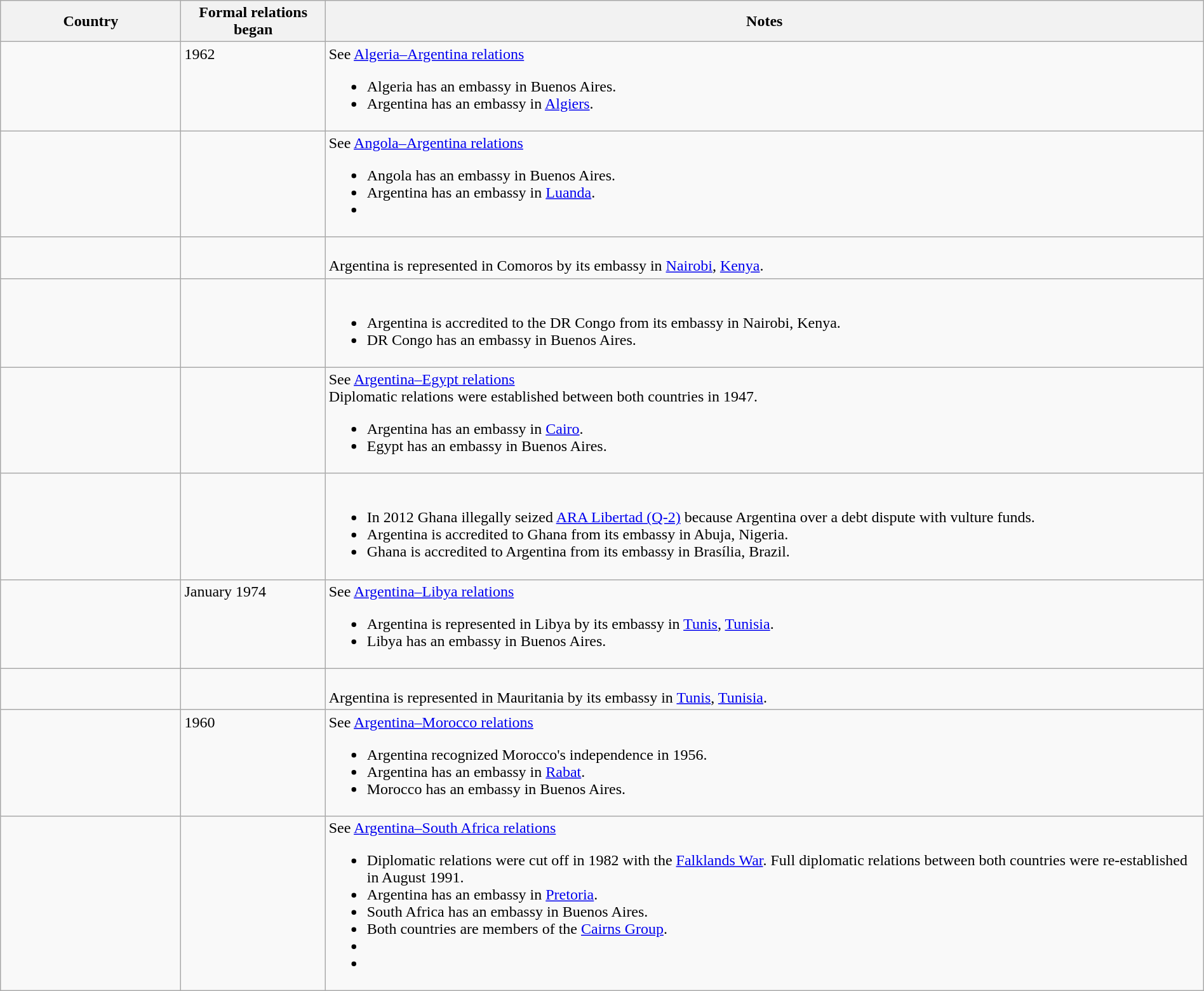<table class="wikitable sortable" style="width:100%; margin:auto;">
<tr>
<th style="width:15%;">Country</th>
<th style="width:12%;">Formal relations began</th>
<th>Notes</th>
</tr>
<tr valign="top">
<td></td>
<td>1962</td>
<td>See <a href='#'>Algeria–Argentina relations</a><br><ul><li>Algeria has an embassy in Buenos Aires.</li><li>Argentina has an embassy in <a href='#'>Algiers</a>.</li></ul></td>
</tr>
<tr valign="top">
<td></td>
<td></td>
<td>See <a href='#'>Angola–Argentina relations</a><br><ul><li>Angola has an embassy in Buenos Aires.</li><li>Argentina has an embassy in <a href='#'>Luanda</a>.</li><li> </li></ul></td>
</tr>
<tr valign="top">
<td></td>
<td></td>
<td><br>Argentina is represented in Comoros by its embassy in <a href='#'>Nairobi</a>, <a href='#'>Kenya</a>.</td>
</tr>
<tr valign="top">
<td></td>
<td></td>
<td><br><ul><li>Argentina is accredited to the DR Congo from its embassy in Nairobi, Kenya.</li><li>DR Congo has an embassy in Buenos Aires.</li></ul></td>
</tr>
<tr valign="top">
<td></td>
<td></td>
<td>See <a href='#'>Argentina–Egypt relations</a><br>Diplomatic relations were established between both countries in 1947.<ul><li>Argentina has an embassy in <a href='#'>Cairo</a>.</li><li>Egypt has an embassy in Buenos Aires.</li></ul></td>
</tr>
<tr valign="top">
<td></td>
<td></td>
<td><br><ul><li>In 2012 Ghana illegally seized <a href='#'>ARA Libertad (Q-2)</a> because Argentina over a debt dispute with vulture funds.</li><li>Argentina is accredited to Ghana from its embassy in Abuja, Nigeria.</li><li>Ghana is accredited to Argentina from its embassy in Brasília, Brazil.</li></ul></td>
</tr>
<tr valign="top">
<td></td>
<td>January 1974</td>
<td>See <a href='#'>Argentina–Libya relations</a><br><ul><li>Argentina is represented in Libya by its embassy in <a href='#'>Tunis</a>, <a href='#'>Tunisia</a>.</li><li>Libya has an embassy in Buenos Aires.</li></ul></td>
</tr>
<tr valign="top">
<td></td>
<td></td>
<td><br>Argentina is represented in Mauritania by its embassy in <a href='#'>Tunis</a>, <a href='#'>Tunisia</a>.</td>
</tr>
<tr valign="top">
<td></td>
<td>1960</td>
<td>See <a href='#'>Argentina–Morocco relations</a><br><ul><li>Argentina recognized Morocco's independence in 1956.</li><li>Argentina has an embassy in <a href='#'>Rabat</a>.</li><li>Morocco has an embassy in Buenos Aires.</li></ul></td>
</tr>
<tr valign="top">
<td></td>
<td></td>
<td>See <a href='#'>Argentina–South Africa relations</a><br><ul><li>Diplomatic relations were cut off in 1982 with the <a href='#'>Falklands War</a>. Full diplomatic relations between both countries were re-established in August 1991.</li><li>Argentina has an embassy in <a href='#'>Pretoria</a>.</li><li>South Africa has an embassy in Buenos Aires.</li><li>Both countries are members of the <a href='#'>Cairns Group</a>.</li><li> </li><li></li></ul></td>
</tr>
</table>
